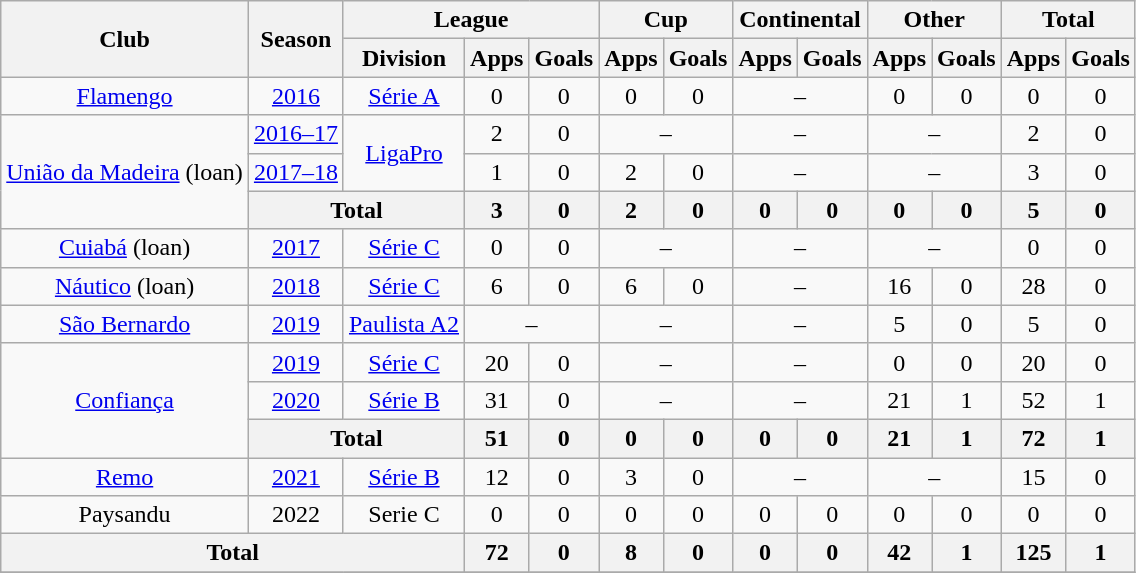<table class="wikitable" style="text-align: center;">
<tr>
<th rowspan="2">Club</th>
<th rowspan="2">Season</th>
<th colspan="3">League</th>
<th colspan="2">Cup</th>
<th colspan="2">Continental</th>
<th colspan="2">Other</th>
<th colspan="2">Total</th>
</tr>
<tr>
<th>Division</th>
<th>Apps</th>
<th>Goals</th>
<th>Apps</th>
<th>Goals</th>
<th>Apps</th>
<th>Goals</th>
<th>Apps</th>
<th>Goals</th>
<th>Apps</th>
<th>Goals</th>
</tr>
<tr>
<td><a href='#'>Flamengo</a></td>
<td><a href='#'>2016</a></td>
<td><a href='#'>Série A</a></td>
<td>0</td>
<td>0</td>
<td>0</td>
<td>0</td>
<td colspan="2">–</td>
<td>0</td>
<td>0</td>
<td>0</td>
<td>0</td>
</tr>
<tr>
<td rowspan="3"><a href='#'>União da Madeira</a> (loan)</td>
<td><a href='#'>2016–17</a></td>
<td rowspan="2"><a href='#'>LigaPro</a></td>
<td>2</td>
<td>0</td>
<td colspan="2">–</td>
<td colspan="2">–</td>
<td colspan="2">–</td>
<td>2</td>
<td>0</td>
</tr>
<tr>
<td><a href='#'>2017–18</a></td>
<td>1</td>
<td>0</td>
<td>2</td>
<td>0</td>
<td colspan="2">–</td>
<td colspan="2">–</td>
<td>3</td>
<td>0</td>
</tr>
<tr>
<th colspan="2">Total</th>
<th>3</th>
<th>0</th>
<th>2</th>
<th>0</th>
<th>0</th>
<th>0</th>
<th>0</th>
<th>0</th>
<th>5</th>
<th>0</th>
</tr>
<tr>
<td><a href='#'>Cuiabá</a> (loan)</td>
<td><a href='#'>2017</a></td>
<td><a href='#'>Série C</a></td>
<td>0</td>
<td>0</td>
<td colspan="2">–</td>
<td colspan="2">–</td>
<td colspan="2">–</td>
<td>0</td>
<td>0</td>
</tr>
<tr>
<td><a href='#'>Náutico</a> (loan)</td>
<td><a href='#'>2018</a></td>
<td><a href='#'>Série C</a></td>
<td>6</td>
<td>0</td>
<td>6</td>
<td>0</td>
<td colspan="2">–</td>
<td>16</td>
<td>0</td>
<td>28</td>
<td>0</td>
</tr>
<tr>
<td><a href='#'>São Bernardo</a></td>
<td><a href='#'>2019</a></td>
<td><a href='#'>Paulista A2</a></td>
<td colspan="2">–</td>
<td colspan="2">–</td>
<td colspan="2">–</td>
<td>5</td>
<td>0</td>
<td>5</td>
<td>0</td>
</tr>
<tr>
<td rowspan="3"><a href='#'>Confiança</a></td>
<td><a href='#'>2019</a></td>
<td><a href='#'>Série C</a></td>
<td>20</td>
<td>0</td>
<td colspan="2">–</td>
<td colspan="2">–</td>
<td>0</td>
<td>0</td>
<td>20</td>
<td>0</td>
</tr>
<tr>
<td><a href='#'>2020</a></td>
<td><a href='#'>Série B</a></td>
<td>31</td>
<td>0</td>
<td colspan="2">–</td>
<td colspan="2">–</td>
<td>21</td>
<td>1</td>
<td>52</td>
<td>1</td>
</tr>
<tr>
<th colspan="2">Total</th>
<th>51</th>
<th>0</th>
<th>0</th>
<th>0</th>
<th>0</th>
<th>0</th>
<th>21</th>
<th>1</th>
<th>72</th>
<th>1</th>
</tr>
<tr>
<td><a href='#'>Remo</a></td>
<td><a href='#'>2021</a></td>
<td><a href='#'>Série B</a></td>
<td>12</td>
<td>0</td>
<td>3</td>
<td>0</td>
<td colspan="2">–</td>
<td colspan="2">–</td>
<td>15</td>
<td>0</td>
</tr>
<tr>
<td>Paysandu</td>
<td>2022</td>
<td>Serie C</td>
<td>0</td>
<td>0</td>
<td>0</td>
<td>0</td>
<td>0</td>
<td>0</td>
<td>0</td>
<td>0</td>
<td>0</td>
<td>0</td>
</tr>
<tr>
<th colspan="3"><strong>Total</strong></th>
<th>72</th>
<th>0</th>
<th>8</th>
<th>0</th>
<th>0</th>
<th>0</th>
<th>42</th>
<th>1</th>
<th>125</th>
<th>1</th>
</tr>
<tr>
</tr>
</table>
